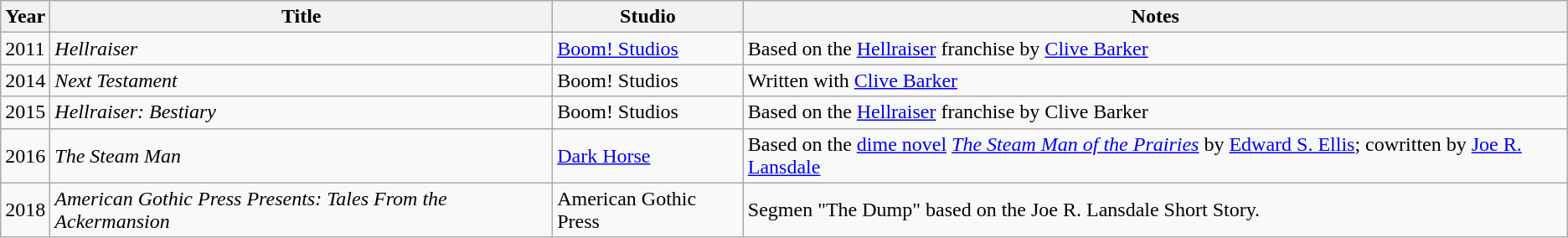<table class="wikitable plainrowheaders sortable">
<tr>
<th scope="col">Year</th>
<th scope="col">Title</th>
<th class="unsortable">Studio</th>
<th>Notes</th>
</tr>
<tr>
<td>2011</td>
<td scope="row"><em>Hellraiser</em></td>
<td><a href='#'>Boom! Studios</a></td>
<td>Based on the <a href='#'>Hellraiser</a> franchise by <a href='#'>Clive Barker</a></td>
</tr>
<tr>
<td>2014</td>
<td><em>Next Testament</em></td>
<td>Boom! Studios</td>
<td>Written with <a href='#'>Clive Barker</a></td>
</tr>
<tr>
<td>2015</td>
<td scope="row"><em>Hellraiser: Bestiary</em></td>
<td>Boom! Studios</td>
<td>Based on the <a href='#'>Hellraiser</a> franchise by Clive Barker</td>
</tr>
<tr>
<td>2016</td>
<td scope="row"><em>The Steam Man</em></td>
<td><a href='#'>Dark Horse</a></td>
<td>Based on the <a href='#'>dime novel</a> <em><a href='#'>The Steam Man of the Prairies</a></em> by <a href='#'>Edward S. Ellis</a>; cowritten by <a href='#'>Joe R. Lansdale</a></td>
</tr>
<tr>
<td>2018</td>
<td><em>American Gothic Press Presents: Tales From the Ackermansion</em></td>
<td>American Gothic Press</td>
<td>Segmen "The Dump" based on the Joe R. Lansdale Short Story.</td>
</tr>
</table>
